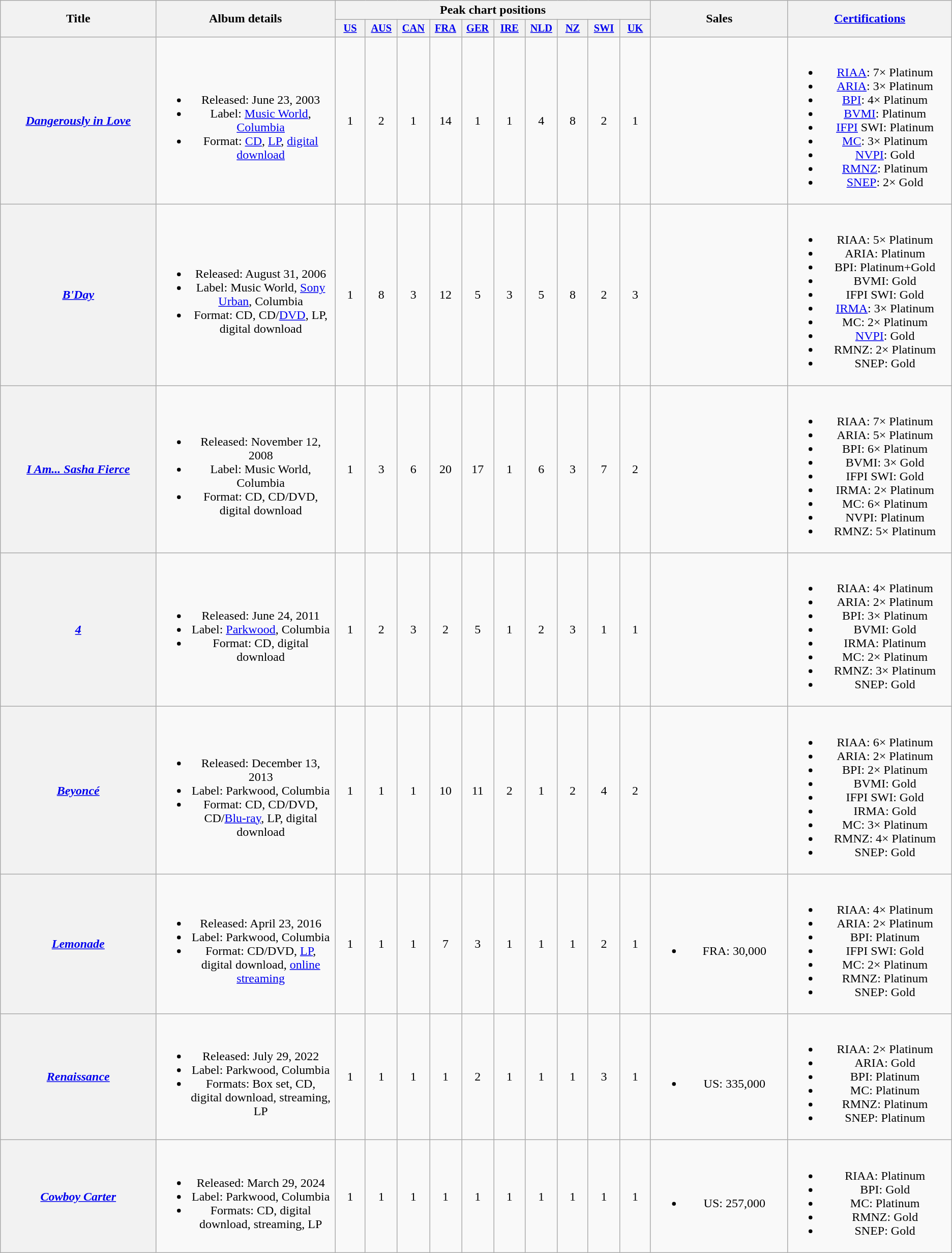<table class="wikitable plainrowheaders" style="text-align:center;" border="1">
<tr>
<th scope="col" rowspan="2" style="width:14em;">Title</th>
<th scope="col" rowspan="2" style="width:16em;">Album details</th>
<th scope="col" colspan="10">Peak chart positions</th>
<th scope="col" rowspan="2" style="width:12em;">Sales</th>
<th scope="col" rowspan="2" style="width:14em;"><a href='#'>Certifications</a></th>
</tr>
<tr>
<th scope="col" style="width:2.75em;font-size:85%;"><a href='#'>US</a><br></th>
<th scope="col" style="width:2.75em;font-size:85%;"><a href='#'>AUS</a><br></th>
<th scope="col" style="width:2.75em;font-size:85%;"><a href='#'>CAN</a><br></th>
<th scope="col" style="width:2.75em;font-size:85%;"><a href='#'>FRA</a><br></th>
<th scope="col" style="width:2.75em;font-size:85%;"><a href='#'>GER</a><br></th>
<th scope="col" style="width:2.75em;font-size:85%;"><a href='#'>IRE</a><br></th>
<th scope="col" style="width:2.75em;font-size:85%;"><a href='#'>NLD</a><br></th>
<th scope="col" style="width:2.75em;font-size:85%;"><a href='#'>NZ</a><br></th>
<th scope="col" style="width:2.75em;font-size:85%;"><a href='#'>SWI</a><br></th>
<th scope="col" style="width:2.75em;font-size:85%;"><a href='#'>UK</a><br></th>
</tr>
<tr>
<th scope="row"><em><a href='#'>Dangerously in Love</a></em></th>
<td><br><ul><li>Released: June 23, 2003</li><li>Label: <a href='#'>Music World</a>, <a href='#'>Columbia</a></li><li>Format: <a href='#'>CD</a>, <a href='#'>LP</a>, <a href='#'>digital download</a></li></ul></td>
<td>1</td>
<td>2</td>
<td>1</td>
<td>14</td>
<td>1</td>
<td>1</td>
<td>4</td>
<td>8</td>
<td>2</td>
<td>1</td>
<td><br></td>
<td><br><ul><li><a href='#'>RIAA</a>: 7× Platinum</li><li><a href='#'>ARIA</a>: 3× Platinum</li><li><a href='#'>BPI</a>: 4× Platinum</li><li><a href='#'>BVMI</a>: Platinum</li><li><a href='#'>IFPI</a> SWI: Platinum</li><li><a href='#'>MC</a>: 3× Platinum</li><li><a href='#'>NVPI</a>: Gold</li><li><a href='#'>RMNZ</a>: Platinum</li><li><a href='#'>SNEP</a>: 2× Gold</li></ul></td>
</tr>
<tr>
<th scope="row"><em><a href='#'>B'Day</a></em></th>
<td><br><ul><li>Released: August 31, 2006</li><li>Label: Music World, <a href='#'>Sony Urban</a>, Columbia</li><li>Format: CD, CD/<a href='#'>DVD</a>, LP, digital download</li></ul></td>
<td>1</td>
<td>8</td>
<td>3</td>
<td>12</td>
<td>5</td>
<td>3</td>
<td>5</td>
<td>8</td>
<td>2</td>
<td>3</td>
<td><br></td>
<td><br><ul><li>RIAA: 5× Platinum</li><li>ARIA: Platinum</li><li>BPI: Platinum+Gold</li><li>BVMI: Gold</li><li>IFPI SWI: Gold</li><li><a href='#'>IRMA</a>: 3× Platinum</li><li>MC: 2× Platinum</li><li><a href='#'>NVPI</a>: Gold</li><li>RMNZ: 2× Platinum</li><li>SNEP: Gold</li></ul></td>
</tr>
<tr>
<th scope="row"><em><a href='#'>I Am... Sasha Fierce</a></em></th>
<td><br><ul><li>Released: November 12, 2008</li><li>Label: Music World, Columbia</li><li>Format: CD, CD/DVD, digital download</li></ul></td>
<td>1</td>
<td>3</td>
<td>6</td>
<td>20</td>
<td>17</td>
<td>1</td>
<td>6</td>
<td>3</td>
<td>7</td>
<td>2</td>
<td><br></td>
<td><br><ul><li>RIAA: 7× Platinum</li><li>ARIA: 5× Platinum</li><li>BPI: 6× Platinum</li><li>BVMI: 3× Gold</li><li>IFPI SWI: Gold</li><li>IRMA: 2× Platinum</li><li>MC: 6× Platinum</li><li>NVPI: Platinum</li><li>RMNZ: 5× Platinum</li></ul></td>
</tr>
<tr>
<th scope="row"><em><a href='#'>4</a></em></th>
<td><br><ul><li>Released: June 24, 2011</li><li>Label: <a href='#'>Parkwood</a>, Columbia</li><li>Format: CD, digital download</li></ul></td>
<td>1</td>
<td>2</td>
<td>3</td>
<td>2</td>
<td>5</td>
<td>1</td>
<td>2</td>
<td>3</td>
<td>1</td>
<td>1</td>
<td><br></td>
<td><br><ul><li>RIAA: 4× Platinum</li><li>ARIA: 2× Platinum</li><li>BPI: 3× Platinum</li><li>BVMI: Gold</li><li>IRMA: Platinum</li><li>MC: 2× Platinum</li><li>RMNZ: 3× Platinum</li><li>SNEP: Gold</li></ul></td>
</tr>
<tr>
<th scope="row"><em><a href='#'>Beyoncé</a></em></th>
<td><br><ul><li>Released: December 13, 2013</li><li>Label: Parkwood, Columbia</li><li>Format: CD, CD/DVD, CD/<a href='#'>Blu-ray</a>, LP, digital download</li></ul></td>
<td>1</td>
<td>1</td>
<td>1</td>
<td>10</td>
<td>11</td>
<td>2</td>
<td>1</td>
<td>2</td>
<td>4</td>
<td>2</td>
<td><br></td>
<td><br><ul><li>RIAA: 6× Platinum</li><li>ARIA: 2× Platinum</li><li>BPI: 2× Platinum</li><li>BVMI: Gold</li><li>IFPI SWI: Gold</li><li>IRMA: Gold</li><li>MC: 3× Platinum</li><li>RMNZ: 4× Platinum</li><li>SNEP: Gold</li></ul></td>
</tr>
<tr>
<th scope="row"><em><a href='#'>Lemonade</a></em></th>
<td><br><ul><li>Released: April 23, 2016</li><li>Label: Parkwood, Columbia</li><li>Format: CD/DVD, <a href='#'>LP</a>, digital download, <a href='#'>online streaming</a></li></ul></td>
<td>1</td>
<td>1</td>
<td>1</td>
<td>7</td>
<td>3</td>
<td>1</td>
<td>1</td>
<td>1</td>
<td>2</td>
<td>1</td>
<td><br><ul><li>FRA: 30,000</li></ul></td>
<td><br><ul><li>RIAA: 4× Platinum</li><li>ARIA: 2× Platinum</li><li>BPI: Platinum</li><li>IFPI SWI: Gold</li><li>MC: 2× Platinum</li><li>RMNZ: Platinum</li><li>SNEP: Gold</li></ul></td>
</tr>
<tr>
<th scope="row"><em><a href='#'>Renaissance</a></em></th>
<td><br><ul><li>Released: July 29, 2022</li><li>Label: Parkwood, Columbia</li><li>Formats: Box set, CD, digital download, streaming, LP</li></ul></td>
<td>1</td>
<td>1</td>
<td>1</td>
<td>1</td>
<td>2</td>
<td>1</td>
<td>1</td>
<td>1</td>
<td>3</td>
<td>1</td>
<td><br><ul><li>US: 335,000</li></ul></td>
<td><br><ul><li>RIAA: 2× Platinum</li><li>ARIA: Gold</li><li>BPI: Platinum</li><li>MC: Platinum</li><li>RMNZ: Platinum</li><li>SNEP: Platinum</li></ul></td>
</tr>
<tr>
<th scope="row"><em><a href='#'>Cowboy Carter</a></em></th>
<td><br><ul><li>Released: March 29, 2024</li><li>Label: Parkwood, Columbia</li><li>Formats: CD, digital download, streaming, LP</li></ul></td>
<td>1</td>
<td>1</td>
<td>1</td>
<td>1</td>
<td>1</td>
<td>1</td>
<td>1</td>
<td>1</td>
<td>1</td>
<td>1</td>
<td><br><ul><li>US: 257,000</li></ul></td>
<td><br><ul><li>RIAA: Platinum</li><li>BPI: Gold</li><li>MC: Platinum</li><li>RMNZ: Gold</li><li>SNEP: Gold</li></ul></td>
</tr>
</table>
